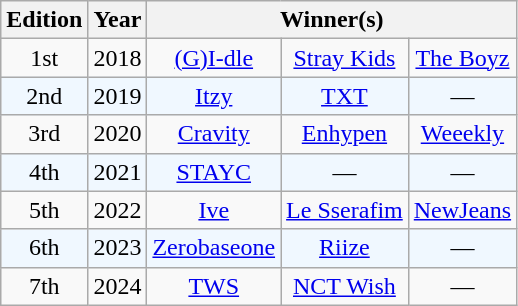<table class="wikitable" style="text-align:center">
<tr>
<th>Edition</th>
<th>Year</th>
<th colspan="3">Winner(s)</th>
</tr>
<tr>
<td>1st</td>
<td>2018</td>
<td><a href='#'>(G)I-dle</a></td>
<td><a href='#'>Stray Kids</a></td>
<td><a href='#'>The Boyz</a></td>
</tr>
<tr style="background:#f0f8ff;">
<td>2nd</td>
<td>2019</td>
<td><a href='#'>Itzy</a></td>
<td><a href='#'>TXT</a></td>
<td>—</td>
</tr>
<tr>
<td>3rd</td>
<td>2020</td>
<td><a href='#'>Cravity</a></td>
<td><a href='#'>Enhypen</a></td>
<td><a href='#'>Weeekly</a></td>
</tr>
<tr style="background:#f0f8ff;">
<td>4th</td>
<td>2021</td>
<td><a href='#'>STAYC</a></td>
<td>—</td>
<td>—</td>
</tr>
<tr>
<td>5th</td>
<td>2022</td>
<td><a href='#'>Ive</a></td>
<td><a href='#'>Le Sserafim</a></td>
<td><a href='#'>NewJeans</a></td>
</tr>
<tr style="background:#f0f8ff;">
<td>6th</td>
<td>2023</td>
<td><a href='#'>Zerobaseone</a></td>
<td><a href='#'>Riize</a></td>
<td>—</td>
</tr>
<tr>
<td>7th</td>
<td>2024</td>
<td><a href='#'>TWS</a></td>
<td><a href='#'>NCT Wish</a></td>
<td>—</td>
</tr>
</table>
